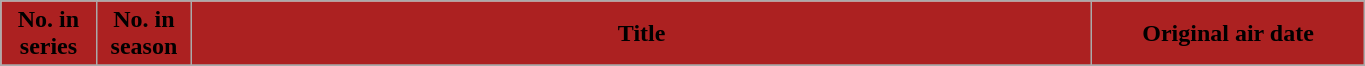<table class="wikitable plainrowheaders" style="width:72%;">
<tr>
<th scope="col" style="background-color: #AC2121; color: #000000;" width=7%>No. in<br>series</th>
<th scope="col" style="background-color: #AC2121; color: #000000;" width=7%>No. in<br>season</th>
<th scope="col" style="background-color: #AC2121; color: #000000;">Title</th>
<th scope="col" style="background-color: #AC2121; color: #000000;" width=20%>Original air date</th>
</tr>
<tr>
</tr>
</table>
